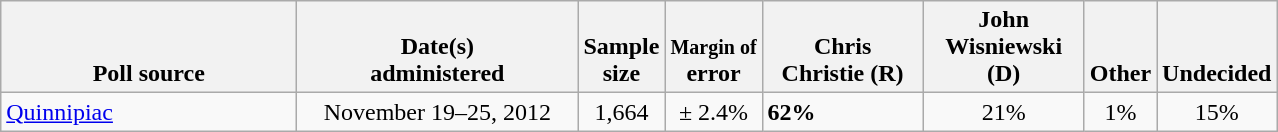<table class="wikitable">
<tr valign= bottom>
<th style="width:190px;">Poll source</th>
<th style="width:180px;">Date(s)<br>administered</th>
<th class=small>Sample<br>size</th>
<th><small>Margin of</small><br>error</th>
<th style="width:100px;">Chris<br>Christie (R)</th>
<th style="width:100px;">John<br>Wisniewski (D)</th>
<th>Other</th>
<th>Undecided</th>
</tr>
<tr>
<td><a href='#'>Quinnipiac</a></td>
<td align=center>November 19–25, 2012</td>
<td align=center>1,664</td>
<td align=center>± 2.4%</td>
<td><strong>62%</strong></td>
<td align=center>21%</td>
<td align=center>1%</td>
<td align=center>15%</td>
</tr>
</table>
